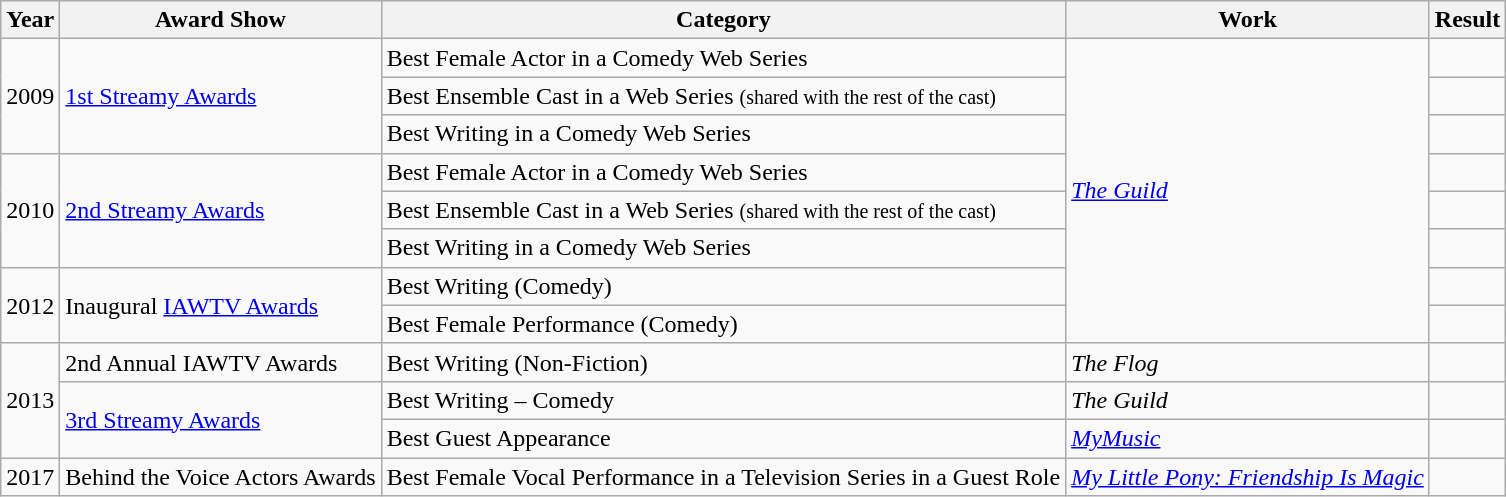<table class="wikitable">
<tr>
<th>Year</th>
<th>Award Show</th>
<th>Category</th>
<th>Work</th>
<th>Result</th>
</tr>
<tr>
<td rowspan="3">2009</td>
<td rowspan="3"><a href='#'>1st Streamy Awards</a></td>
<td>Best Female Actor in a Comedy Web Series</td>
<td rowspan="8"><em><a href='#'>The Guild</a></em></td>
<td></td>
</tr>
<tr>
<td>Best Ensemble Cast in a Web Series <small>(shared with the rest of the cast)</small></td>
<td></td>
</tr>
<tr>
<td>Best Writing in a Comedy Web Series</td>
<td></td>
</tr>
<tr>
<td rowspan="3">2010</td>
<td rowspan="3"><a href='#'>2nd Streamy Awards</a></td>
<td>Best Female Actor in a Comedy Web Series</td>
<td></td>
</tr>
<tr>
<td>Best Ensemble Cast in a Web Series <small>(shared with the rest of the cast)</small></td>
<td></td>
</tr>
<tr>
<td>Best Writing in a Comedy Web Series</td>
<td></td>
</tr>
<tr>
<td rowspan="2">2012</td>
<td rowspan="2">Inaugural <a href='#'>IAWTV Awards</a></td>
<td>Best Writing (Comedy)</td>
<td></td>
</tr>
<tr>
<td>Best Female Performance (Comedy)</td>
<td></td>
</tr>
<tr>
<td rowspan="3">2013</td>
<td>2nd Annual IAWTV Awards</td>
<td>Best Writing (Non-Fiction)</td>
<td><em>The Flog</em></td>
<td></td>
</tr>
<tr>
<td rowspan="2"><a href='#'>3rd Streamy Awards</a></td>
<td>Best Writing – Comedy</td>
<td><em>The Guild</em></td>
<td></td>
</tr>
<tr>
<td>Best Guest Appearance</td>
<td><em><a href='#'>MyMusic</a></em></td>
<td></td>
</tr>
<tr>
<td rowspan="1">2017</td>
<td>Behind the Voice Actors Awards</td>
<td>Best Female Vocal Performance in a Television Series in a Guest Role</td>
<td><em><a href='#'>My Little Pony: Friendship Is Magic</a></em></td>
<td></td>
</tr>
</table>
